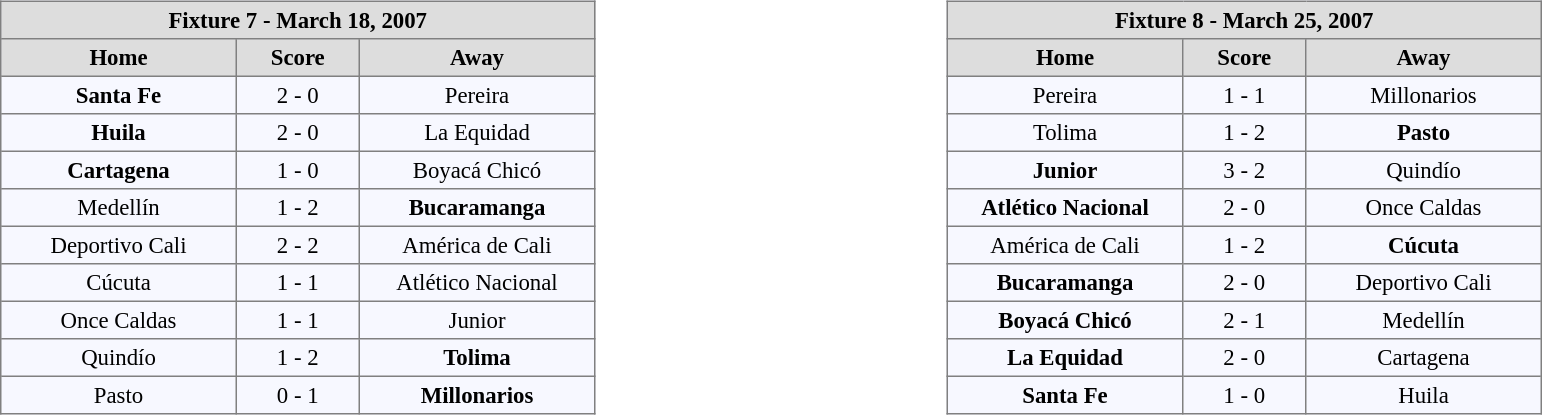<table width=100%>
<tr>
<td valign=top width=50% align=left><br><table align=center bgcolor="#f7f8ff" cellpadding="3" cellspacing="0" border="1" style="font-size: 95%; border: gray solid 1px; border-collapse: collapse;">
<tr align=center bgcolor=#DDDDDD style="color:black;">
<th colspan=3 align=center>Fixture 7 - March 18, 2007</th>
</tr>
<tr align=center bgcolor=#DDDDDD style="color:black;">
<th width="150">Home</th>
<th width="75">Score</th>
<th width="150">Away</th>
</tr>
<tr align=center>
<td><strong>Santa Fe</strong></td>
<td>2 - 0</td>
<td>Pereira</td>
</tr>
<tr align=center>
<td><strong>Huila</strong></td>
<td>2 - 0</td>
<td>La Equidad</td>
</tr>
<tr align=center>
<td><strong>Cartagena</strong></td>
<td>1 - 0</td>
<td>Boyacá Chicó</td>
</tr>
<tr align=center>
<td>Medellín</td>
<td>1 - 2</td>
<td><strong>Bucaramanga</strong></td>
</tr>
<tr align=center>
<td>Deportivo Cali</td>
<td>2 - 2</td>
<td>América de Cali</td>
</tr>
<tr align=center>
<td>Cúcuta</td>
<td>1 - 1</td>
<td>Atlético Nacional</td>
</tr>
<tr align=center>
<td>Once Caldas</td>
<td>1 - 1</td>
<td>Junior</td>
</tr>
<tr align=center>
<td>Quindío</td>
<td>1 - 2</td>
<td><strong>Tolima</strong></td>
</tr>
<tr align=center>
<td>Pasto</td>
<td>0 - 1</td>
<td><strong>Millonarios</strong></td>
</tr>
</table>
</td>
<td valign=top width=50% align=left><br><table align=center bgcolor="#f7f8ff" cellpadding="3" cellspacing="0" border="1" style="font-size: 95%; border: gray solid 1px; border-collapse: collapse;">
<tr align=center bgcolor=#DDDDDD style="color:black;">
<th colspan=3 align=center>Fixture 8 - March 25, 2007</th>
</tr>
<tr align=center bgcolor=#DDDDDD style="color:black;">
<th width="150">Home</th>
<th width="75">Score</th>
<th width="150">Away</th>
</tr>
<tr align=center>
<td>Pereira</td>
<td>1 - 1</td>
<td>Millonarios</td>
</tr>
<tr align=center>
<td>Tolima</td>
<td>1 - 2</td>
<td><strong>Pasto</strong></td>
</tr>
<tr align=center>
<td><strong>Junior</strong></td>
<td>3 - 2</td>
<td>Quindío</td>
</tr>
<tr align=center>
<td><strong>Atlético Nacional</strong></td>
<td>2 - 0</td>
<td>Once Caldas</td>
</tr>
<tr align=center>
<td>América de Cali</td>
<td>1 - 2</td>
<td><strong>Cúcuta</strong></td>
</tr>
<tr align=center>
<td><strong>Bucaramanga</strong></td>
<td>2 - 0</td>
<td>Deportivo Cali</td>
</tr>
<tr align=center>
<td><strong>Boyacá Chicó</strong></td>
<td>2 - 1</td>
<td>Medellín</td>
</tr>
<tr align=center>
<td><strong>La Equidad</strong></td>
<td>2 - 0</td>
<td>Cartagena</td>
</tr>
<tr align=center>
<td><strong>Santa Fe</strong></td>
<td>1 - 0</td>
<td>Huila</td>
</tr>
</table>
</td>
</tr>
</table>
